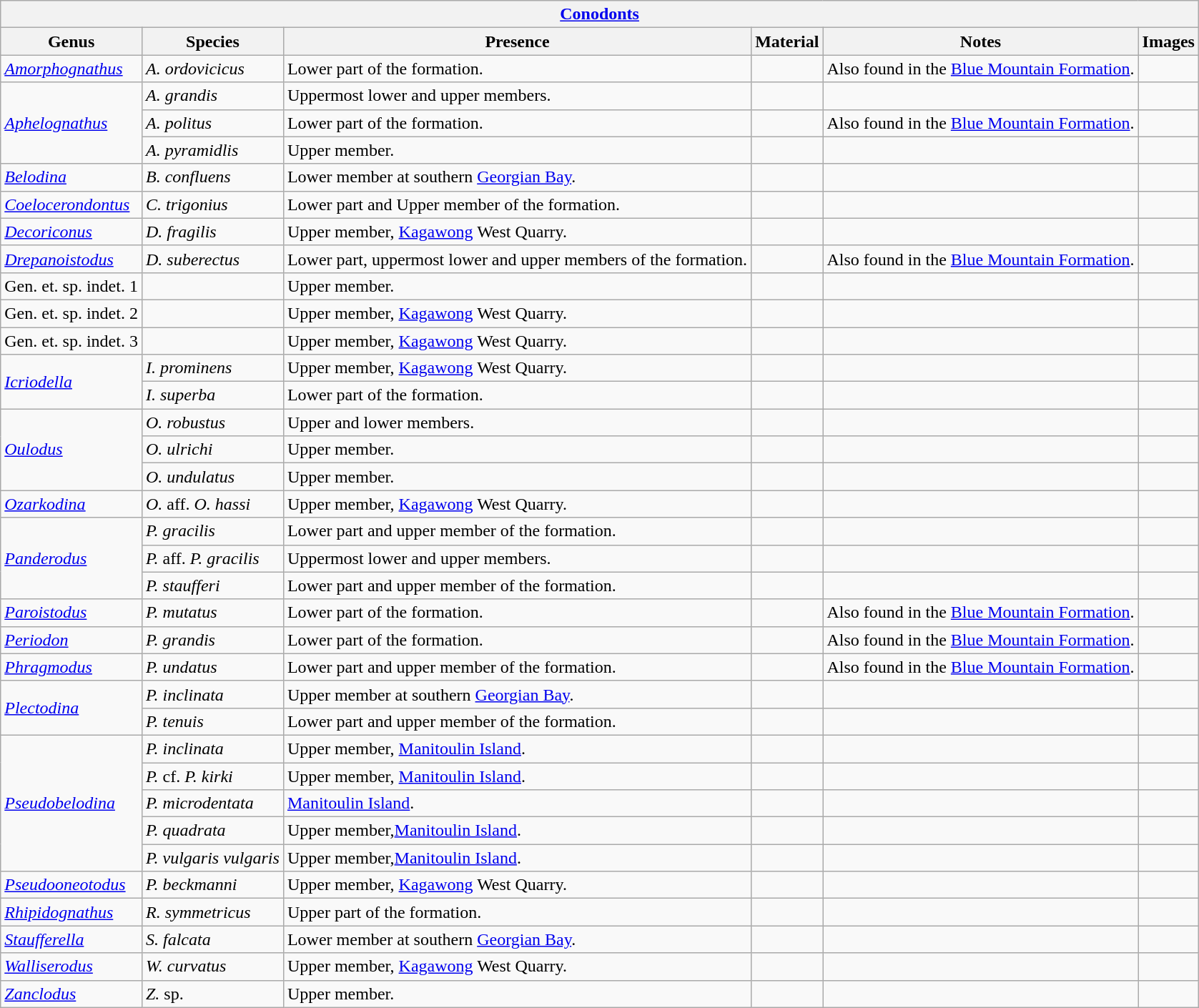<table class="wikitable" align="center">
<tr>
<th colspan="6" align="center"><strong><a href='#'>Conodonts</a></strong></th>
</tr>
<tr>
<th>Genus</th>
<th>Species</th>
<th>Presence</th>
<th><strong>Material</strong></th>
<th>Notes</th>
<th>Images</th>
</tr>
<tr>
<td><em><a href='#'>Amorphognathus</a></em></td>
<td><em>A. ordovicicus</em></td>
<td>Lower part of the formation.</td>
<td></td>
<td>Also found in the <a href='#'>Blue Mountain Formation</a>.</td>
<td></td>
</tr>
<tr>
<td rowspan="3"><em><a href='#'>Aphelognathus</a></em></td>
<td><em>A. grandis</em></td>
<td>Uppermost lower and upper members.</td>
<td></td>
<td></td>
<td></td>
</tr>
<tr>
<td><em>A. politus</em></td>
<td>Lower part of the formation.</td>
<td></td>
<td>Also found in the <a href='#'>Blue Mountain Formation</a>.</td>
<td></td>
</tr>
<tr>
<td><em>A. pyramidlis</em></td>
<td>Upper member.</td>
<td></td>
<td></td>
<td></td>
</tr>
<tr>
<td><em><a href='#'>Belodina</a></em></td>
<td><em>B. confluens</em></td>
<td>Lower member at southern <a href='#'>Georgian Bay</a>.</td>
<td></td>
<td></td>
<td></td>
</tr>
<tr>
<td><em><a href='#'>Coelocerondontus</a></em></td>
<td><em>C. trigonius</em></td>
<td>Lower part and Upper member of the formation.</td>
<td></td>
<td></td>
<td></td>
</tr>
<tr>
<td><em><a href='#'>Decoriconus</a></em></td>
<td><em>D. fragilis</em></td>
<td>Upper member, <a href='#'>Kagawong</a> West Quarry.</td>
<td></td>
<td></td>
<td></td>
</tr>
<tr>
<td><em><a href='#'>Drepanoistodus</a></em></td>
<td><em>D. suberectus</em></td>
<td>Lower part, uppermost lower and upper members of the formation.</td>
<td></td>
<td>Also found in the <a href='#'>Blue Mountain Formation</a>.</td>
<td></td>
</tr>
<tr>
<td>Gen. et. sp. indet. 1</td>
<td></td>
<td>Upper member.</td>
<td></td>
<td></td>
<td></td>
</tr>
<tr>
<td>Gen. et. sp. indet. 2</td>
<td></td>
<td>Upper member, <a href='#'>Kagawong</a> West Quarry.</td>
<td></td>
<td></td>
<td></td>
</tr>
<tr>
<td>Gen. et. sp. indet. 3</td>
<td></td>
<td>Upper member, <a href='#'>Kagawong</a> West Quarry.</td>
<td></td>
<td></td>
<td></td>
</tr>
<tr>
<td rowspan=2><em><a href='#'>Icriodella</a></em></td>
<td><em>I. prominens</em></td>
<td>Upper member, <a href='#'>Kagawong</a> West Quarry.</td>
<td></td>
<td></td>
<td></td>
</tr>
<tr>
<td><em>I. superba</em></td>
<td>Lower part of the formation.</td>
<td></td>
<td></td>
<td></td>
</tr>
<tr>
<td rowspan=3><em><a href='#'>Oulodus</a></em></td>
<td><em>O. robustus</em></td>
<td>Upper and lower members.</td>
<td></td>
<td></td>
<td></td>
</tr>
<tr>
<td><em>O. ulrichi</em></td>
<td>Upper member.</td>
<td></td>
<td></td>
<td></td>
</tr>
<tr>
<td><em>O. undulatus</em></td>
<td>Upper member.</td>
<td></td>
<td></td>
<td></td>
</tr>
<tr>
<td><em><a href='#'>Ozarkodina</a></em></td>
<td><em>O.</em> aff. <em>O. hassi</em></td>
<td>Upper member, <a href='#'>Kagawong</a> West Quarry.</td>
<td></td>
<td></td>
<td></td>
</tr>
<tr>
<td rowspan="3"><em><a href='#'>Panderodus</a></em></td>
<td><em>P. gracilis</em></td>
<td>Lower part  and upper member of the formation.</td>
<td></td>
<td></td>
<td></td>
</tr>
<tr>
<td><em>P.</em> aff. <em>P. gracilis</em></td>
<td>Uppermost lower and upper members.</td>
<td></td>
<td></td>
<td></td>
</tr>
<tr>
<td><em>P. staufferi</em></td>
<td>Lower part  and upper member of the formation.</td>
<td></td>
<td></td>
<td></td>
</tr>
<tr>
<td><em><a href='#'>Paroistodus</a></em></td>
<td><em>P. mutatus</em></td>
<td>Lower part of the formation.</td>
<td></td>
<td>Also found in the <a href='#'>Blue Mountain Formation</a>.</td>
<td></td>
</tr>
<tr>
<td><em><a href='#'>Periodon</a></em></td>
<td><em>P. grandis</em></td>
<td>Lower part of the formation.</td>
<td></td>
<td>Also found in the <a href='#'>Blue Mountain Formation</a>.</td>
<td></td>
</tr>
<tr>
<td><em><a href='#'>Phragmodus</a></em></td>
<td><em>P. undatus</em></td>
<td>Lower part and upper member of the formation.</td>
<td></td>
<td>Also found in the <a href='#'>Blue Mountain Formation</a>.</td>
<td></td>
</tr>
<tr>
<td rowspan=2><em><a href='#'>Plectodina</a></em></td>
<td><em>P. inclinata</em></td>
<td>Upper member at southern <a href='#'>Georgian Bay</a>.</td>
<td></td>
<td></td>
<td></td>
</tr>
<tr>
<td><em>P. tenuis</em></td>
<td>Lower part and upper member of the formation.</td>
<td></td>
<td></td>
<td></td>
</tr>
<tr>
<td rowspan="5"><em><a href='#'>Pseudobelodina</a></em></td>
<td><em>P. inclinata</em></td>
<td>Upper member, <a href='#'>Manitoulin Island</a>.</td>
<td></td>
<td></td>
<td></td>
</tr>
<tr>
<td><em>P.</em> cf. <em>P. kirki</em></td>
<td>Upper member, <a href='#'>Manitoulin Island</a>.</td>
<td></td>
<td></td>
<td></td>
</tr>
<tr>
<td><em>P. microdentata</em></td>
<td><a href='#'>Manitoulin Island</a>.</td>
<td></td>
<td></td>
<td></td>
</tr>
<tr>
<td><em>P. quadrata</em></td>
<td>Upper member,<a href='#'>Manitoulin Island</a>.</td>
<td></td>
<td></td>
<td></td>
</tr>
<tr>
<td><em>P. vulgaris vulgaris</em></td>
<td>Upper member,<a href='#'>Manitoulin Island</a>.</td>
<td></td>
<td></td>
<td></td>
</tr>
<tr>
<td><em><a href='#'>Pseudooneotodus</a></em></td>
<td><em>P. beckmanni</em></td>
<td>Upper member, <a href='#'>Kagawong</a> West Quarry.</td>
<td></td>
<td></td>
<td></td>
</tr>
<tr>
<td><em><a href='#'>Rhipidognathus</a></em></td>
<td><em>R. symmetricus</em></td>
<td>Upper part of the formation.</td>
<td></td>
<td></td>
<td></td>
</tr>
<tr>
<td><em><a href='#'>Staufferella</a></em></td>
<td><em>S. falcata</em></td>
<td>Lower member at southern <a href='#'>Georgian Bay</a>.</td>
<td></td>
<td></td>
<td></td>
</tr>
<tr>
<td><em><a href='#'>Walliserodus</a></em></td>
<td><em>W. curvatus</em></td>
<td>Upper member, <a href='#'>Kagawong</a> West Quarry.</td>
<td></td>
<td></td>
<td></td>
</tr>
<tr>
<td><em><a href='#'>Zanclodus</a></em></td>
<td><em>Z.</em> sp.</td>
<td>Upper member.</td>
<td></td>
<td></td>
<td></td>
</tr>
</table>
